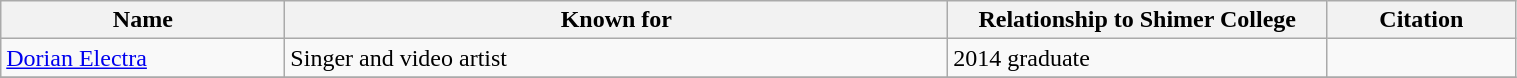<table class="wikitable" width=80%>
<tr>
<th width=15%>Name</th>
<th width = 35%>Known for</th>
<th width = 20%>Relationship to Shimer College</th>
<th width=10%>Citation</th>
</tr>
<tr>
<td><a href='#'>Dorian Electra</a></td>
<td>Singer and video artist</td>
<td>2014 graduate</td>
<td></td>
</tr>
<tr>
</tr>
</table>
